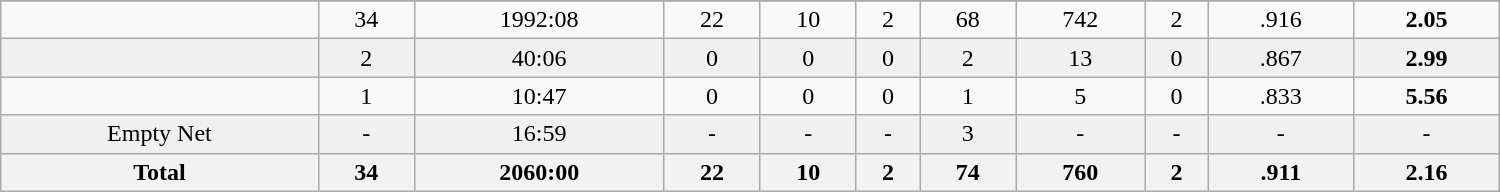<table class="wikitable sortable" width ="1000">
<tr align="center">
</tr>
<tr align="center">
<td></td>
<td>34</td>
<td>1992:08</td>
<td>22</td>
<td>10</td>
<td>2</td>
<td>68</td>
<td>742</td>
<td>2</td>
<td>.916</td>
<td><strong>2.05</strong></td>
</tr>
<tr align="center" bgcolor="f0f0f0">
<td></td>
<td>2</td>
<td>40:06</td>
<td>0</td>
<td>0</td>
<td>0</td>
<td>2</td>
<td>13</td>
<td>0</td>
<td>.867</td>
<td><strong>2.99</strong></td>
</tr>
<tr align="center" bgcolor="">
<td></td>
<td>1</td>
<td>10:47</td>
<td>0</td>
<td>0</td>
<td>0</td>
<td>1</td>
<td>5</td>
<td>0</td>
<td>.833</td>
<td><strong>5.56</strong></td>
</tr>
<tr align="center" bgcolor="f0f0f0">
<td>Empty Net</td>
<td>-</td>
<td>16:59</td>
<td>-</td>
<td>-</td>
<td>-</td>
<td>3</td>
<td>-</td>
<td>-</td>
<td>-</td>
<td>-</td>
</tr>
<tr>
<th>Total</th>
<th>34</th>
<th>2060:00</th>
<th>22</th>
<th>10</th>
<th>2</th>
<th>74</th>
<th>760</th>
<th>2</th>
<th>.911</th>
<th>2.16</th>
</tr>
</table>
